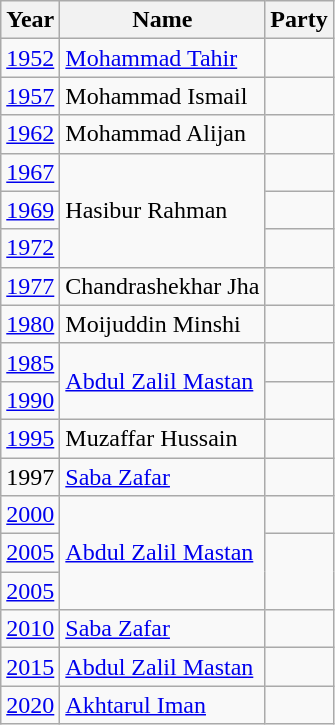<table class="wikitable">
<tr>
<th>Year</th>
<th>Name</th>
<th colspan="2">Party</th>
</tr>
<tr>
<td><a href='#'>1952</a></td>
<td><a href='#'>Mohammad Tahir</a></td>
<td></td>
</tr>
<tr>
<td><a href='#'>1957</a></td>
<td>Mohammad Ismail</td>
<td></td>
</tr>
<tr>
<td><a href='#'>1962</a></td>
<td>Mohammad Alijan</td>
<td></td>
</tr>
<tr>
<td><a href='#'>1967</a></td>
<td rowspan="3">Hasibur Rahman</td>
<td></td>
</tr>
<tr>
<td><a href='#'>1969</a></td>
</tr>
<tr>
<td><a href='#'>1972</a></td>
<td></td>
</tr>
<tr>
<td><a href='#'>1977</a></td>
<td>Chandrashekhar Jha</td>
<td></td>
</tr>
<tr>
<td><a href='#'>1980</a></td>
<td>Moijuddin Minshi</td>
<td></td>
</tr>
<tr>
<td><a href='#'>1985</a></td>
<td rowspan="2"><a href='#'>Abdul Zalil Mastan</a></td>
<td></td>
</tr>
<tr>
<td><a href='#'>1990</a></td>
<td></td>
</tr>
<tr>
<td><a href='#'>1995</a></td>
<td>Muzaffar Hussain</td>
<td></td>
</tr>
<tr>
<td>1997</td>
<td><a href='#'>Saba Zafar</a></td>
<td></td>
</tr>
<tr>
<td><a href='#'>2000</a></td>
<td rowspan="3"><a href='#'>Abdul Zalil Mastan</a></td>
<td></td>
</tr>
<tr>
<td><a href='#'>2005</a></td>
</tr>
<tr>
<td><a href='#'>2005</a></td>
</tr>
<tr>
<td><a href='#'>2010</a></td>
<td><a href='#'>Saba Zafar</a></td>
<td></td>
</tr>
<tr>
<td><a href='#'>2015</a></td>
<td><a href='#'>Abdul Zalil Mastan</a></td>
<td></td>
</tr>
<tr>
<td><a href='#'>2020</a></td>
<td><a href='#'>Akhtarul Iman</a></td>
<td></td>
</tr>
</table>
